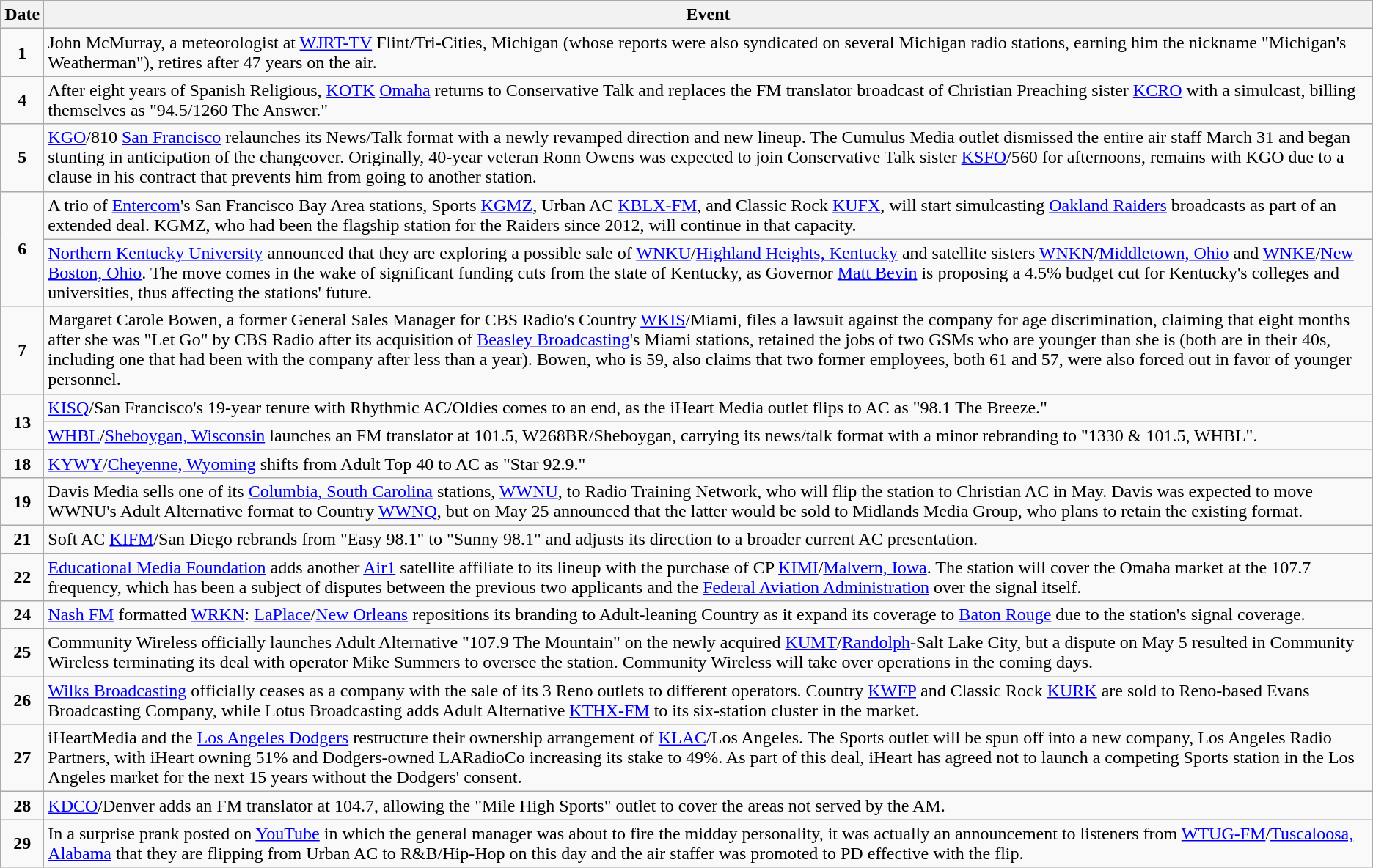<table class=wikitable>
<tr>
<th>Date</th>
<th>Event</th>
</tr>
<tr>
<td style="text-align:center;"><strong>1</strong></td>
<td>John McMurray, a meteorologist at <a href='#'>WJRT-TV</a> Flint/Tri-Cities, Michigan (whose reports were also syndicated on several Michigan radio stations, earning him the nickname "Michigan's Weatherman"), retires after 47 years on the air.</td>
</tr>
<tr>
<td style="text-align:center;"><strong>4</strong></td>
<td>After eight years of Spanish Religious, <a href='#'>KOTK</a> <a href='#'>Omaha</a> returns to Conservative Talk and replaces the FM translator broadcast of Christian Preaching sister <a href='#'>KCRO</a> with a simulcast, billing themselves as "94.5/1260 The Answer."</td>
</tr>
<tr>
<td style="text-align:center;"><strong>5</strong></td>
<td><a href='#'>KGO</a>/810 <a href='#'>San Francisco</a> relaunches its News/Talk format with a newly revamped direction and new lineup. The Cumulus Media outlet dismissed the entire air staff March 31 and began stunting in anticipation of the changeover. Originally, 40-year veteran Ronn Owens was expected to join Conservative Talk sister <a href='#'>KSFO</a>/560 for afternoons, remains with KGO due to a clause in his contract that prevents him from going to another station.</td>
</tr>
<tr>
<td style="text-align:center;" rowspan=2><strong>6</strong></td>
<td>A trio of <a href='#'>Entercom</a>'s San Francisco Bay Area stations, Sports <a href='#'>KGMZ</a>, Urban AC <a href='#'>KBLX-FM</a>, and Classic Rock <a href='#'>KUFX</a>, will start simulcasting <a href='#'>Oakland Raiders</a> broadcasts as part of an extended deal. KGMZ, who had been the flagship station for the Raiders since 2012, will continue in that capacity.</td>
</tr>
<tr>
<td><a href='#'>Northern Kentucky University</a> announced that they are exploring a possible sale of <a href='#'>WNKU</a>/<a href='#'>Highland Heights, Kentucky</a> and satellite sisters <a href='#'>WNKN</a>/<a href='#'>Middletown, Ohio</a> and <a href='#'>WNKE</a>/<a href='#'>New Boston, Ohio</a>. The move comes in the wake of significant funding cuts from the state of Kentucky, as Governor <a href='#'>Matt Bevin</a> is proposing a 4.5% budget cut for Kentucky's colleges and universities, thus affecting the stations' future.</td>
</tr>
<tr>
<td style="text-align:center;"><strong>7</strong></td>
<td>Margaret Carole Bowen, a former General Sales Manager for CBS Radio's Country <a href='#'>WKIS</a>/Miami, files a lawsuit against the company for age discrimination, claiming that eight months after she was "Let Go" by CBS Radio after its acquisition of <a href='#'>Beasley Broadcasting</a>'s Miami stations, retained the jobs of two GSMs who are younger than she is (both are in their 40s, including one that had been with the company after less than a year). Bowen, who is 59, also claims that two former employees, both 61 and 57, were also forced out in favor of younger personnel.</td>
</tr>
<tr>
<td style="text-align:center;" rowspan=2><strong>13</strong></td>
<td><a href='#'>KISQ</a>/San Francisco's 19-year tenure with Rhythmic AC/Oldies comes to an end, as the iHeart Media outlet flips to AC as "98.1 The Breeze."</td>
</tr>
<tr>
<td><a href='#'>WHBL</a>/<a href='#'>Sheboygan, Wisconsin</a> launches an FM translator at 101.5, W268BR/Sheboygan, carrying its news/talk format with a minor rebranding to "1330 & 101.5, WHBL".</td>
</tr>
<tr>
<td style="text-align:center;"><strong>18</strong></td>
<td><a href='#'>KYWY</a>/<a href='#'>Cheyenne, Wyoming</a> shifts from Adult Top 40 to AC as "Star 92.9."</td>
</tr>
<tr>
<td style="text-align:center;"><strong>19</strong></td>
<td>Davis Media sells one of its <a href='#'>Columbia, South Carolina</a> stations, <a href='#'>WWNU</a>, to Radio Training Network, who will flip the station to Christian AC in May. Davis was expected to move WWNU's Adult Alternative format to Country <a href='#'>WWNQ</a>, but on May 25 announced that the latter would be sold to Midlands Media Group, who plans to retain the existing format.</td>
</tr>
<tr>
<td style="text-align:center;"><strong>21</strong></td>
<td>Soft AC <a href='#'>KIFM</a>/San Diego rebrands from "Easy 98.1" to "Sunny 98.1" and adjusts its direction to a broader current AC presentation.</td>
</tr>
<tr>
<td style="text-align:center;"><strong>22</strong></td>
<td><a href='#'>Educational Media Foundation</a> adds another <a href='#'>Air1</a> satellite affiliate to its lineup with the purchase of CP <a href='#'>KIMI</a>/<a href='#'>Malvern, Iowa</a>. The station will cover the Omaha market at the 107.7 frequency, which has been a subject of disputes between the previous two applicants and the <a href='#'>Federal Aviation Administration</a> over the signal itself.</td>
</tr>
<tr>
<td style="text-align:center;"><strong>24</strong></td>
<td><a href='#'>Nash FM</a> formatted <a href='#'>WRKN</a>: <a href='#'>LaPlace</a>/<a href='#'>New Orleans</a> repositions its branding to Adult-leaning Country as it expand its coverage to <a href='#'>Baton Rouge</a> due to the station's signal coverage.</td>
</tr>
<tr>
<td style="text-align:center;"><strong>25</strong></td>
<td>Community Wireless officially launches Adult Alternative "107.9 The Mountain" on the newly acquired <a href='#'>KUMT</a>/<a href='#'>Randolph</a>-Salt Lake City, but a dispute on May 5 resulted in Community Wireless terminating its deal with operator Mike Summers to oversee the station. Community Wireless will take over operations in the coming days.</td>
</tr>
<tr>
<td style="text-align:center;"><strong>26</strong></td>
<td><a href='#'>Wilks Broadcasting</a> officially ceases as a company with the sale of its 3 Reno outlets to different operators. Country <a href='#'>KWFP</a> and Classic Rock <a href='#'>KURK</a> are sold to Reno-based Evans Broadcasting Company, while Lotus Broadcasting adds Adult Alternative <a href='#'>KTHX-FM</a> to its six-station cluster in the market.</td>
</tr>
<tr>
<td style="text-align:center;"><strong>27</strong></td>
<td>iHeartMedia and the <a href='#'>Los Angeles Dodgers</a> restructure their ownership arrangement of <a href='#'>KLAC</a>/Los Angeles. The Sports outlet will be spun off into a new company, Los Angeles Radio Partners, with iHeart owning 51% and Dodgers-owned LARadioCo increasing its stake to 49%. As part of this deal, iHeart has agreed not to launch a competing Sports station in the Los Angeles market for the next 15 years without the Dodgers' consent.</td>
</tr>
<tr>
<td style="text-align:center;"><strong>28</strong></td>
<td><a href='#'>KDCO</a>/Denver adds an FM translator at 104.7, allowing the "Mile High Sports" outlet to cover the areas not served by the AM.</td>
</tr>
<tr>
<td style="text-align:center;"><strong>29</strong></td>
<td>In a surprise prank posted on <a href='#'>YouTube</a> in which the general manager was about to fire the midday personality, it was actually an announcement to listeners from <a href='#'>WTUG-FM</a>/<a href='#'>Tuscaloosa, Alabama</a> that they are flipping from Urban AC to R&B/Hip-Hop on this day and the air staffer was promoted to PD effective with the flip.</td>
</tr>
</table>
